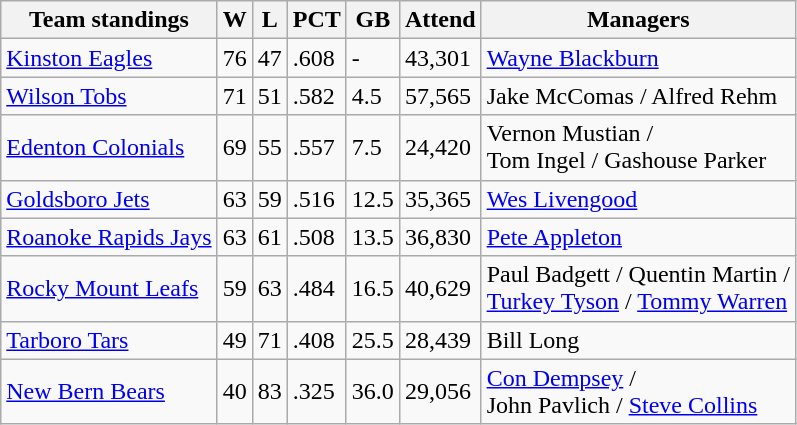<table class="wikitable">
<tr>
<th>Team standings</th>
<th>W</th>
<th>L</th>
<th>PCT</th>
<th>GB</th>
<th>Attend</th>
<th>Managers</th>
</tr>
<tr>
<td><a href='#'>Kinston Eagles</a></td>
<td>76</td>
<td>47</td>
<td>.608</td>
<td>-</td>
<td>43,301</td>
<td><a href='#'>Wayne Blackburn</a></td>
</tr>
<tr>
<td><a href='#'>Wilson Tobs</a></td>
<td>71</td>
<td>51</td>
<td>.582</td>
<td>4.5</td>
<td>57,565</td>
<td>Jake McComas / Alfred Rehm</td>
</tr>
<tr>
<td><a href='#'>Edenton Colonials</a></td>
<td>69</td>
<td>55</td>
<td>.557</td>
<td>7.5</td>
<td>24,420</td>
<td>Vernon Mustian /<br>Tom Ingel / Gashouse Parker</td>
</tr>
<tr>
<td><a href='#'>Goldsboro Jets</a></td>
<td>63</td>
<td>59</td>
<td>.516</td>
<td>12.5</td>
<td>35,365</td>
<td><a href='#'>Wes Livengood</a></td>
</tr>
<tr>
<td><a href='#'>Roanoke Rapids Jays</a></td>
<td>63</td>
<td>61</td>
<td>.508</td>
<td>13.5</td>
<td>36,830</td>
<td><a href='#'>Pete Appleton</a></td>
</tr>
<tr>
<td><a href='#'>Rocky Mount Leafs</a></td>
<td>59</td>
<td>63</td>
<td>.484</td>
<td>16.5</td>
<td>40,629</td>
<td>Paul Badgett / Quentin Martin /<br><a href='#'>Turkey Tyson</a> / <a href='#'>Tommy Warren</a></td>
</tr>
<tr>
<td><a href='#'>Tarboro Tars</a></td>
<td>49</td>
<td>71</td>
<td>.408</td>
<td>25.5</td>
<td>28,439</td>
<td>Bill Long</td>
</tr>
<tr>
<td><a href='#'>New Bern Bears</a></td>
<td>40</td>
<td>83</td>
<td>.325</td>
<td>36.0</td>
<td>29,056</td>
<td><a href='#'>Con Dempsey</a> / <br>John Pavlich / <a href='#'>Steve Collins</a></td>
</tr>
</table>
